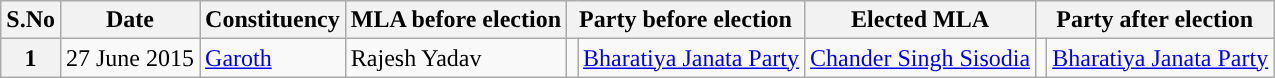<table class="wikitable sortable">
<tr>
<th>S.No</th>
<th>Date</th>
<th>Constituency</th>
<th>MLA before election</th>
<th colspan="2">Party before election</th>
<th>Elected MLA</th>
<th colspan="2">Party after election</th>
</tr>
<tr>
<th>1</th>
<td>27 June 2015</td>
<td><a href='#'>Garoth</a></td>
<td>Rajesh Yadav</td>
<td></td>
<td><a href='#'>Bharatiya Janata Party</a></td>
<td><a href='#'>Chander Singh Sisodia</a></td>
<td></td>
<td><a href='#'>Bharatiya Janata Party</a></td>
</tr>
</table>
